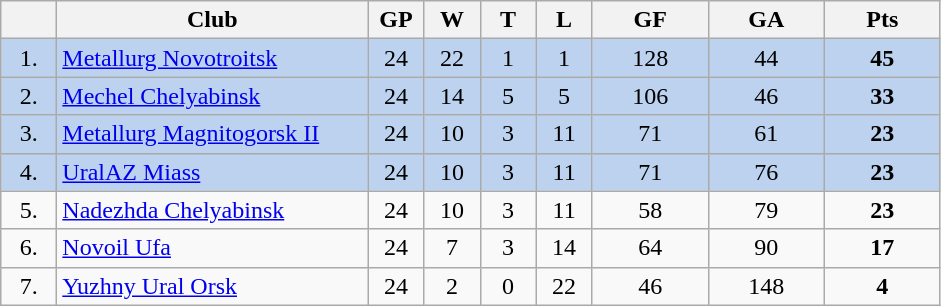<table class="wikitable">
<tr>
<th width="30"></th>
<th width="200">Club</th>
<th width="30">GP</th>
<th width="30">W</th>
<th width="30">T</th>
<th width="30">L</th>
<th width="70">GF</th>
<th width="70">GA</th>
<th width="70">Pts</th>
</tr>
<tr bgcolor="#BCD2EE" align="center">
<td>1.</td>
<td align="left"><a href='#'>Metallurg Novotroitsk</a></td>
<td>24</td>
<td>22</td>
<td>1</td>
<td>1</td>
<td>128</td>
<td>44</td>
<td><strong>45</strong></td>
</tr>
<tr bgcolor="#BCD2EE" align="center">
<td>2.</td>
<td align="left"><a href='#'>Mechel Chelyabinsk</a></td>
<td>24</td>
<td>14</td>
<td>5</td>
<td>5</td>
<td>106</td>
<td>46</td>
<td><strong>33</strong></td>
</tr>
<tr bgcolor="#BCD2EE" align="center">
<td>3.</td>
<td align="left"><a href='#'>Metallurg Magnitogorsk II</a></td>
<td>24</td>
<td>10</td>
<td>3</td>
<td>11</td>
<td>71</td>
<td>61</td>
<td><strong>23</strong></td>
</tr>
<tr bgcolor="#BCD2EE" align="center">
<td>4.</td>
<td align="left"><a href='#'>UralAZ Miass</a></td>
<td>24</td>
<td>10</td>
<td>3</td>
<td>11</td>
<td>71</td>
<td>76</td>
<td><strong>23</strong></td>
</tr>
<tr align="center">
<td>5.</td>
<td align="left"><a href='#'>Nadezhda Chelyabinsk</a></td>
<td>24</td>
<td>10</td>
<td>3</td>
<td>11</td>
<td>58</td>
<td>79</td>
<td><strong>23</strong></td>
</tr>
<tr align="center">
<td>6.</td>
<td align="left"><a href='#'>Novoil Ufa</a></td>
<td>24</td>
<td>7</td>
<td>3</td>
<td>14</td>
<td>64</td>
<td>90</td>
<td><strong>17</strong></td>
</tr>
<tr align="center">
<td>7.</td>
<td align="left"><a href='#'>Yuzhny Ural Orsk</a></td>
<td>24</td>
<td>2</td>
<td>0</td>
<td>22</td>
<td>46</td>
<td>148</td>
<td><strong>4</strong></td>
</tr>
</table>
